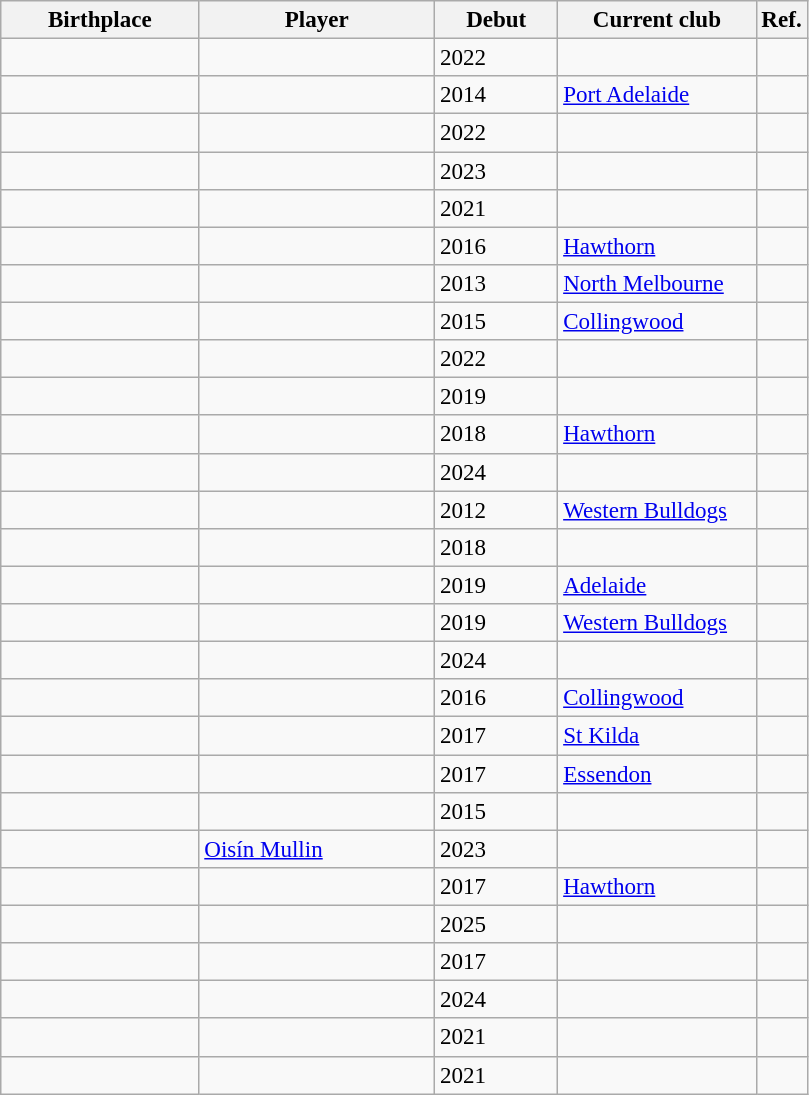<table class="wikitable sortable" style="font-size:96%">
<tr>
<th scope="col" width="125px">Birthplace</th>
<th scope="col" width="150px">Player</th>
<th scope="col" width="75px">Debut</th>
<th scope="col" width="125px">Current club</th>
<th scope="col" class="unsortable">Ref.</th>
</tr>
<tr>
<td></td>
<td></td>
<td>2022</td>
<td></td>
<td></td>
</tr>
<tr>
<td></td>
<td></td>
<td>2014</td>
<td><a href='#'>Port Adelaide</a></td>
<td></td>
</tr>
<tr>
<td></td>
<td></td>
<td>2022</td>
<td></td>
<td></td>
</tr>
<tr>
<td></td>
<td></td>
<td>2023</td>
<td></td>
<td></td>
</tr>
<tr>
<td></td>
<td></td>
<td>2021</td>
<td></td>
</tr>
<tr>
<td></td>
<td></td>
<td>2016</td>
<td><a href='#'>Hawthorn</a></td>
<td></td>
</tr>
<tr>
<td></td>
<td></td>
<td>2013</td>
<td><a href='#'>North Melbourne</a></td>
<td></td>
</tr>
<tr>
<td></td>
<td></td>
<td>2015</td>
<td><a href='#'>Collingwood</a></td>
<td></td>
</tr>
<tr>
<td></td>
<td></td>
<td>2022</td>
<td></td>
<td></td>
</tr>
<tr>
<td></td>
<td></td>
<td>2019</td>
<td></td>
<td></td>
</tr>
<tr>
<td></td>
<td></td>
<td>2018</td>
<td><a href='#'>Hawthorn</a></td>
<td></td>
</tr>
<tr>
<td></td>
<td></td>
<td>2024</td>
<td></td>
<td></td>
</tr>
<tr>
<td></td>
<td></td>
<td>2012</td>
<td><a href='#'>Western Bulldogs</a></td>
<td></td>
</tr>
<tr>
<td></td>
<td></td>
<td>2018</td>
<td></td>
<td></td>
</tr>
<tr>
<td></td>
<td></td>
<td>2019</td>
<td><a href='#'>Adelaide</a></td>
<td></td>
</tr>
<tr>
<td></td>
<td></td>
<td>2019</td>
<td><a href='#'>Western Bulldogs</a></td>
<td></td>
</tr>
<tr>
<td></td>
<td></td>
<td>2024</td>
<td></td>
</tr>
<tr>
<td></td>
<td></td>
<td>2016</td>
<td><a href='#'>Collingwood</a></td>
<td></td>
</tr>
<tr>
<td></td>
<td></td>
<td>2017</td>
<td><a href='#'>St Kilda</a></td>
<td></td>
</tr>
<tr>
<td></td>
<td></td>
<td>2017</td>
<td><a href='#'>Essendon</a></td>
<td></td>
</tr>
<tr>
<td></td>
<td></td>
<td>2015</td>
<td></td>
<td></td>
</tr>
<tr>
<td></td>
<td><a href='#'>Oisín Mullin</a></td>
<td>2023</td>
<td></td>
<td></td>
</tr>
<tr>
<td></td>
<td></td>
<td>2017</td>
<td><a href='#'>Hawthorn</a></td>
<td></td>
</tr>
<tr>
<td></td>
<td></td>
<td>2025</td>
<td></td>
<td></td>
</tr>
<tr>
<td></td>
<td></td>
<td>2017</td>
<td></td>
</tr>
<tr>
<td></td>
<td></td>
<td>2024</td>
<td></td>
<td></td>
</tr>
<tr>
<td></td>
<td></td>
<td>2021</td>
<td></td>
<td></td>
</tr>
<tr>
<td></td>
<td></td>
<td>2021</td>
<td></td>
<td></td>
</tr>
</table>
